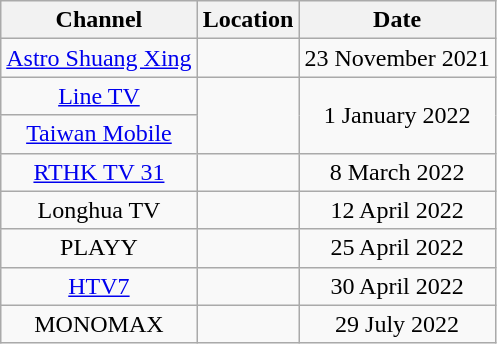<table class="wikitable" style="text-align:center;">
<tr>
<th>Channel</th>
<th>Location</th>
<th>Date</th>
</tr>
<tr>
<td><a href='#'>Astro Shuang Xing</a></td>
<td></td>
<td>23 November 2021</td>
</tr>
<tr>
<td><a href='#'>Line TV</a></td>
<td rowspan="2"></td>
<td rowspan="2">1 January 2022</td>
</tr>
<tr>
<td><a href='#'>Taiwan Mobile</a></td>
</tr>
<tr>
<td><a href='#'>RTHK TV 31</a></td>
<td></td>
<td>8 March 2022</td>
</tr>
<tr>
<td>Longhua TV</td>
<td></td>
<td>12 April 2022</td>
</tr>
<tr>
<td>PLAYY</td>
<td></td>
<td>25 April 2022</td>
</tr>
<tr>
<td><a href='#'>HTV7</a></td>
<td></td>
<td>30 April 2022</td>
</tr>
<tr>
<td>MONOMAX</td>
<td></td>
<td>29 July 2022</td>
</tr>
</table>
